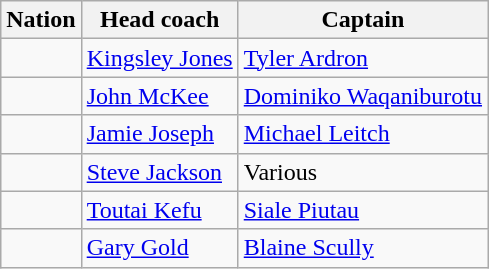<table class="wikitable">
<tr>
<th>Nation</th>
<th>Head coach</th>
<th>Captain</th>
</tr>
<tr>
<td></td>
<td> <a href='#'>Kingsley Jones</a></td>
<td><a href='#'>Tyler Ardron</a></td>
</tr>
<tr>
<td></td>
<td> <a href='#'>John McKee</a></td>
<td><a href='#'>Dominiko Waqaniburotu</a></td>
</tr>
<tr>
<td></td>
<td> <a href='#'>Jamie Joseph</a></td>
<td><a href='#'>Michael Leitch</a></td>
</tr>
<tr>
<td></td>
<td> <a href='#'>Steve Jackson</a></td>
<td>Various</td>
</tr>
<tr>
<td></td>
<td> <a href='#'>Toutai Kefu</a></td>
<td><a href='#'>Siale Piutau</a></td>
</tr>
<tr>
<td></td>
<td> <a href='#'>Gary Gold</a></td>
<td><a href='#'>Blaine Scully</a></td>
</tr>
</table>
